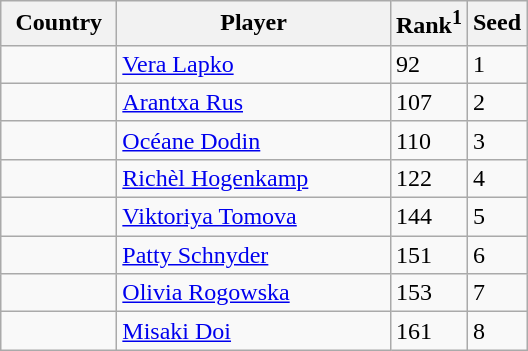<table class="sortable wikitable">
<tr>
<th width="70">Country</th>
<th width="175">Player</th>
<th>Rank<sup>1</sup></th>
<th>Seed</th>
</tr>
<tr>
<td></td>
<td><a href='#'>Vera Lapko</a></td>
<td>92</td>
<td>1</td>
</tr>
<tr>
<td></td>
<td><a href='#'>Arantxa Rus</a></td>
<td>107</td>
<td>2</td>
</tr>
<tr>
<td></td>
<td><a href='#'>Océane Dodin</a></td>
<td>110</td>
<td>3</td>
</tr>
<tr>
<td></td>
<td><a href='#'>Richèl Hogenkamp</a></td>
<td>122</td>
<td>4</td>
</tr>
<tr>
<td></td>
<td><a href='#'>Viktoriya Tomova</a></td>
<td>144</td>
<td>5</td>
</tr>
<tr>
<td></td>
<td><a href='#'>Patty Schnyder</a></td>
<td>151</td>
<td>6</td>
</tr>
<tr>
<td></td>
<td><a href='#'>Olivia Rogowska</a></td>
<td>153</td>
<td>7</td>
</tr>
<tr>
<td></td>
<td><a href='#'>Misaki Doi</a></td>
<td>161</td>
<td>8</td>
</tr>
</table>
